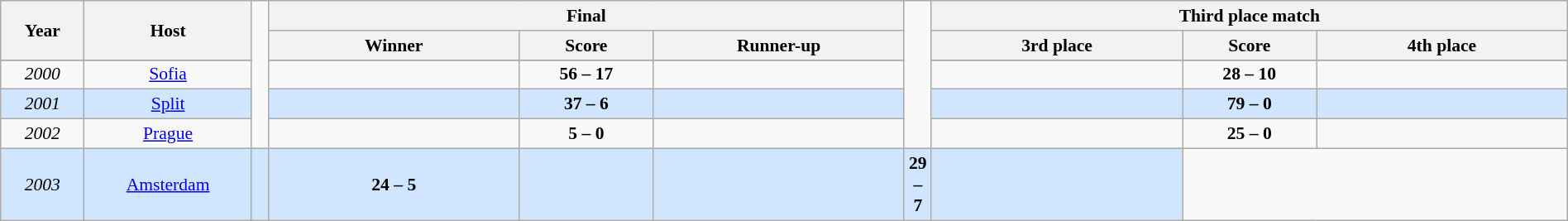<table class="wikitable" style="font-size:90%; width: 100%; text-align: center;">
<tr>
<th rowspan=2 width=5%>Year</th>
<th rowspan=2 width=10%>Host</th>
<td width=1% rowspan=6></td>
<th colspan=3>Final</th>
<td width=1% rowspan=6></td>
<th colspan=3>Third place match</th>
</tr>
<tr>
<th width=15%>Winner</th>
<th width=8%>Score</th>
<th width=15%>Runner-up</th>
<th width=15%>3rd place</th>
<th width=8%>Score</th>
<th width=15%>4th place</th>
</tr>
<tr>
</tr>
<tr>
<td><em>2000</em> </td>
<td><a href='#'>Sofia</a></td>
<td></td>
<td><strong>56 – 17</strong></td>
<td></td>
<td></td>
<td><strong>28 – 10</strong></td>
<td></td>
</tr>
<tr style="background: #D0E6FF;">
<td><em>2001</em></td>
<td><a href='#'>Split</a></td>
<td></td>
<td><strong>37 – 6</strong></td>
<td></td>
<td></td>
<td><strong>79 – 0</strong></td>
<td></td>
</tr>
<tr>
<td><em>2002</em></td>
<td><a href='#'>Prague</a></td>
<td></td>
<td><strong>5 – 0</strong></td>
<td></td>
<td></td>
<td><strong>25 – 0</strong></td>
<td></td>
</tr>
<tr style="background: #D0E6FF;">
<td><em>2003</em></td>
<td><a href='#'>Amsterdam</a></td>
<td></td>
<td><strong>24 – 5</strong></td>
<td></td>
<td></td>
<td><strong>29 – 7</strong></td>
<td></td>
</tr>
</table>
